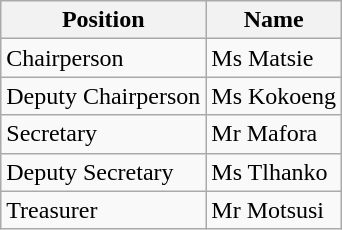<table Class = "wikitable">
<tr>
<th>Position</th>
<th>Name</th>
</tr>
<tr>
<td>Chairperson</td>
<td>Ms Matsie</td>
</tr>
<tr>
<td>Deputy Chairperson</td>
<td>Ms Kokoeng</td>
</tr>
<tr>
<td>Secretary</td>
<td>Mr Mafora</td>
</tr>
<tr>
<td>Deputy Secretary</td>
<td>Ms Tlhanko</td>
</tr>
<tr>
<td>Treasurer</td>
<td>Mr Motsusi</td>
</tr>
</table>
